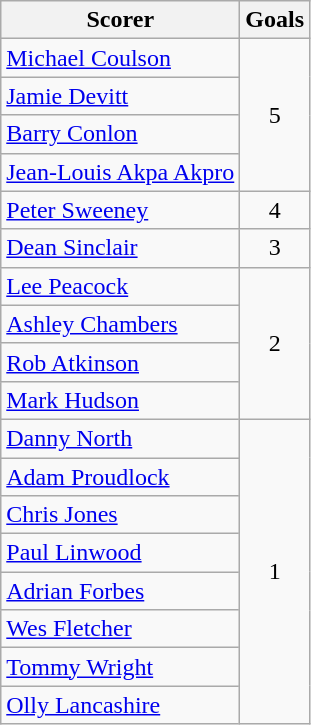<table class="wikitable">
<tr>
<th>Scorer</th>
<th>Goals</th>
</tr>
<tr>
<td> <a href='#'>Michael Coulson</a></td>
<td rowspan="4" style="text-align:center;">5</td>
</tr>
<tr>
<td> <a href='#'>Jamie Devitt</a></td>
</tr>
<tr>
<td> <a href='#'>Barry Conlon</a></td>
</tr>
<tr>
<td> <a href='#'>Jean-Louis Akpa Akpro</a></td>
</tr>
<tr>
<td> <a href='#'>Peter Sweeney</a></td>
<td align=center>4</td>
</tr>
<tr>
<td> <a href='#'>Dean Sinclair</a></td>
<td style="text-align:center;">3</td>
</tr>
<tr>
<td> <a href='#'>Lee Peacock</a></td>
<td rowspan="4" style="text-align:center;">2</td>
</tr>
<tr>
<td> <a href='#'>Ashley Chambers</a></td>
</tr>
<tr>
<td> <a href='#'>Rob Atkinson</a></td>
</tr>
<tr>
<td> <a href='#'>Mark Hudson</a></td>
</tr>
<tr>
<td> <a href='#'>Danny North</a></td>
<td rowspan="8" style="text-align:center;">1</td>
</tr>
<tr>
<td> <a href='#'>Adam Proudlock</a></td>
</tr>
<tr>
<td> <a href='#'>Chris Jones</a></td>
</tr>
<tr>
<td> <a href='#'>Paul Linwood</a></td>
</tr>
<tr>
<td> <a href='#'>Adrian Forbes</a></td>
</tr>
<tr>
<td> <a href='#'>Wes Fletcher</a></td>
</tr>
<tr>
<td> <a href='#'>Tommy Wright</a></td>
</tr>
<tr>
<td> <a href='#'>Olly Lancashire</a></td>
</tr>
</table>
